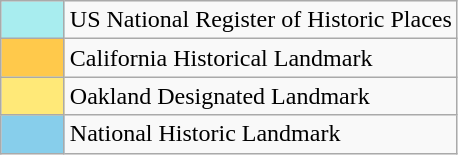<table class="wikitable">
<tr>
<td style="background: #A8EDEF; width:35px;"></td>
<td>US National Register of Historic Places</td>
</tr>
<tr>
<td style="background: #FFC94B; style=;"width:35;"></td>
<td>California Historical Landmark</td>
</tr>
<tr>
<td style="background: #FFE978; style=;"width:35;"></td>
<td>Oakland Designated Landmark</td>
</tr>
<tr>
<td style="background-color: #87CEEB; style=;"width:35;"></td>
<td>National Historic Landmark</td>
</tr>
</table>
